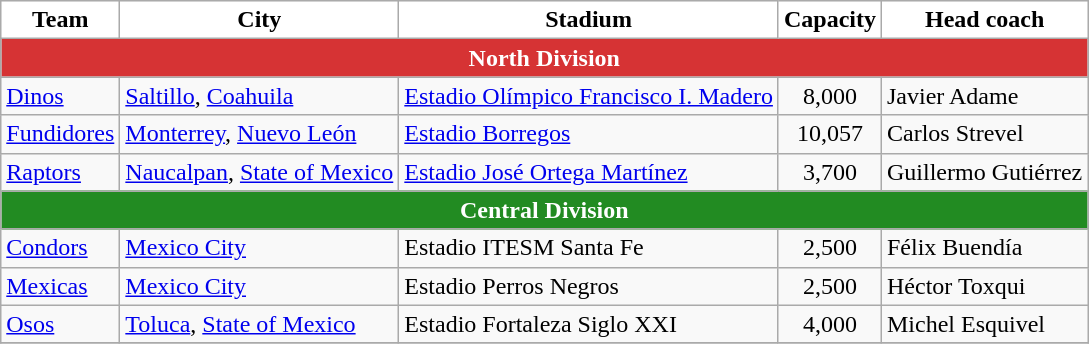<table class="wikitable">
<tr>
<th style=background:white scope="col">Team</th>
<th style=background:white scope="col">City</th>
<th style=background:white scope="col">Stadium</th>
<th style=background:white scope="col">Capacity</th>
<th style=background:white scope="col">Head coach</th>
</tr>
<tr>
<th colspan="6" style="background:#d63334; color:white;">North Division</th>
</tr>
<tr>
<td><a href='#'>Dinos</a></td>
<td><a href='#'>Saltillo</a>, <a href='#'>Coahuila</a></td>
<td><a href='#'>Estadio Olímpico Francisco I. Madero</a></td>
<td align=center>8,000</td>
<td> Javier Adame</td>
</tr>
<tr>
<td><a href='#'>Fundidores</a></td>
<td><a href='#'>Monterrey</a>, <a href='#'>Nuevo León</a></td>
<td><a href='#'>Estadio Borregos</a></td>
<td align=center>10,057</td>
<td> Carlos Strevel</td>
</tr>
<tr>
<td><a href='#'>Raptors</a></td>
<td><a href='#'>Naucalpan</a>, <a href='#'>State of Mexico</a></td>
<td><a href='#'>Estadio José Ortega Martínez</a></td>
<td align=center>3,700</td>
<td> Guillermo Gutiérrez</td>
</tr>
<tr>
<th colspan="6" style="background:ForestGreen; color:white;">Central Division</th>
</tr>
<tr>
<td><a href='#'>Condors</a></td>
<td><a href='#'>Mexico City</a></td>
<td>Estadio ITESM Santa Fe</td>
<td align=center>2,500</td>
<td> Félix Buendía</td>
</tr>
<tr>
<td><a href='#'>Mexicas</a></td>
<td><a href='#'>Mexico City</a></td>
<td>Estadio Perros Negros</td>
<td align=center>2,500</td>
<td> Héctor Toxqui</td>
</tr>
<tr>
<td><a href='#'>Osos</a></td>
<td><a href='#'>Toluca</a>, <a href='#'>State of Mexico</a></td>
<td>Estadio Fortaleza Siglo XXI</td>
<td align=center>4,000</td>
<td> Michel Esquivel</td>
</tr>
<tr>
</tr>
</table>
